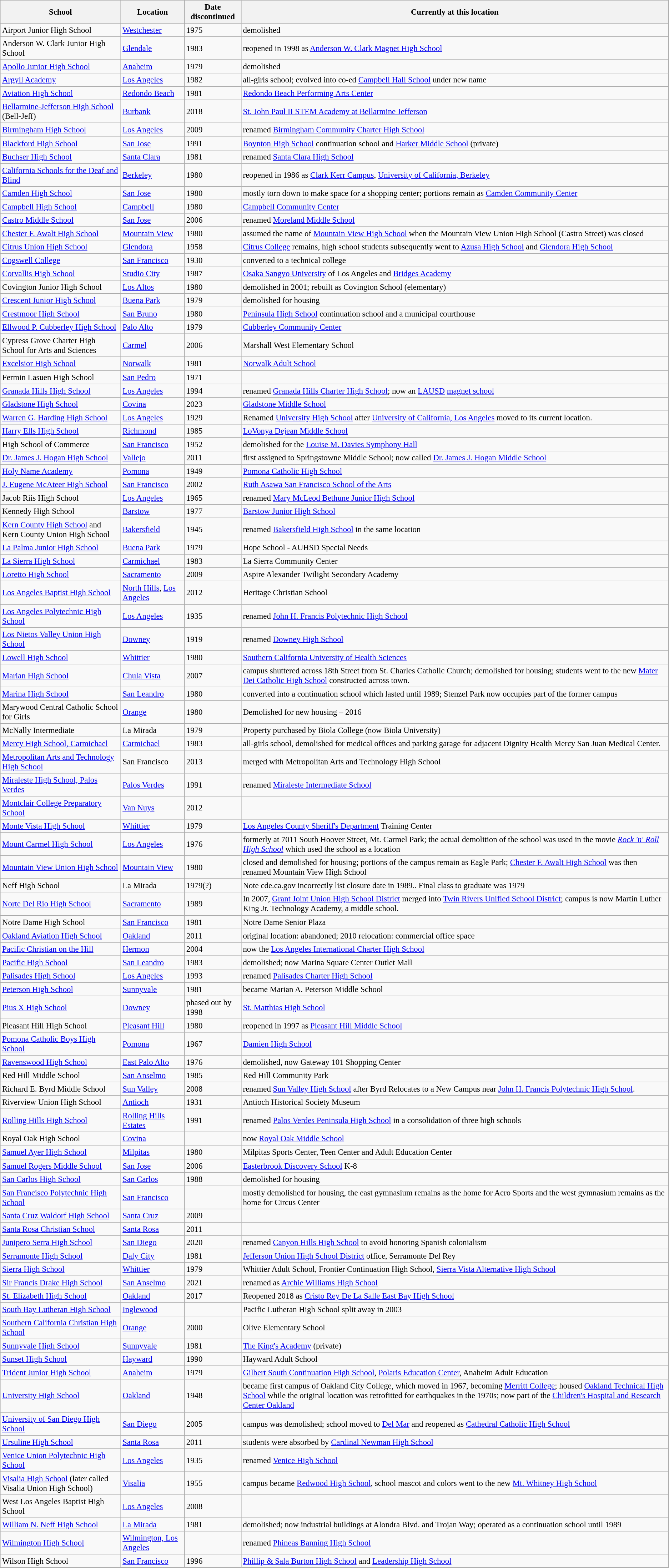<table class="wikitable sortable" style="font-size:95%;">
<tr>
<th>School</th>
<th>Location</th>
<th>Date discontinued</th>
<th>Currently at this location</th>
</tr>
<tr>
<td>Airport Junior High School</td>
<td><a href='#'>Westchester</a></td>
<td>1975</td>
<td>demolished</td>
</tr>
<tr>
<td>Anderson W. Clark Junior High School</td>
<td><a href='#'>Glendale</a></td>
<td>1983</td>
<td>reopened in 1998 as <a href='#'>Anderson W. Clark Magnet High School</a></td>
</tr>
<tr>
<td><a href='#'>Apollo Junior High School</a></td>
<td><a href='#'>Anaheim</a></td>
<td>1979</td>
<td>demolished</td>
</tr>
<tr>
<td><a href='#'>Argyll Academy</a></td>
<td><a href='#'>Los Angeles</a></td>
<td>1982</td>
<td>all-girls school; evolved into co-ed <a href='#'>Campbell Hall School</a> under new name</td>
</tr>
<tr>
<td><a href='#'>Aviation High School</a></td>
<td><a href='#'>Redondo Beach</a></td>
<td>1981</td>
<td><a href='#'>Redondo Beach Performing Arts Center</a></td>
</tr>
<tr>
<td><a href='#'>Bellarmine-Jefferson High School</a> (Bell-Jeff)</td>
<td><a href='#'>Burbank</a></td>
<td>2018</td>
<td><a href='#'>St. John Paul II STEM Academy at Bellarmine Jefferson</a></td>
</tr>
<tr>
<td><a href='#'>Birmingham High School</a></td>
<td><a href='#'>Los Angeles</a></td>
<td>2009</td>
<td>renamed <a href='#'>Birmingham Community Charter High School</a></td>
</tr>
<tr>
<td><a href='#'>Blackford High School</a></td>
<td><a href='#'>San Jose</a></td>
<td>1991</td>
<td><a href='#'>Boynton High School</a> continuation school and <a href='#'>Harker Middle School</a> (private)</td>
</tr>
<tr>
<td><a href='#'>Buchser High School</a></td>
<td><a href='#'>Santa Clara</a></td>
<td>1981</td>
<td>renamed <a href='#'>Santa Clara High School</a></td>
</tr>
<tr>
<td><a href='#'>California Schools for the Deaf and Blind</a></td>
<td><a href='#'>Berkeley</a></td>
<td>1980</td>
<td>reopened in 1986 as <a href='#'>Clark Kerr Campus</a>, <a href='#'>University of California, Berkeley</a></td>
</tr>
<tr>
<td><a href='#'>Camden High School</a></td>
<td><a href='#'>San Jose</a></td>
<td>1980</td>
<td>mostly torn down to make space for a shopping center; portions remain as <a href='#'>Camden Community Center</a></td>
</tr>
<tr>
<td><a href='#'>Campbell High School</a></td>
<td><a href='#'>Campbell</a></td>
<td>1980</td>
<td><a href='#'>Campbell Community Center</a></td>
</tr>
<tr>
<td><a href='#'>Castro Middle School</a></td>
<td><a href='#'>San Jose</a></td>
<td>2006</td>
<td>renamed <a href='#'>Moreland Middle School</a></td>
</tr>
<tr>
<td><a href='#'>Chester F. Awalt High School</a></td>
<td><a href='#'>Mountain View</a></td>
<td>1980</td>
<td>assumed the name of <a href='#'>Mountain View High School</a> when the Mountain View Union High School (Castro Street) was closed</td>
</tr>
<tr>
<td><a href='#'>Citrus Union High School</a></td>
<td><a href='#'>Glendora</a></td>
<td>1958</td>
<td><a href='#'>Citrus College</a> remains, high school students subsequently went to <a href='#'>Azusa High School</a> and <a href='#'>Glendora High School</a></td>
</tr>
<tr>
<td><a href='#'>Cogswell College</a></td>
<td><a href='#'>San Francisco</a></td>
<td>1930</td>
<td>converted to a technical college</td>
</tr>
<tr>
<td><a href='#'>Corvallis High School</a></td>
<td><a href='#'>Studio City</a></td>
<td>1987</td>
<td><a href='#'>Osaka Sangyo University</a> of Los Angeles and <a href='#'>Bridges Academy</a></td>
</tr>
<tr>
<td>Covington Junior High School</td>
<td><a href='#'>Los Altos</a></td>
<td>1980</td>
<td>demolished in 2001; rebuilt as Covington School (elementary)</td>
</tr>
<tr>
<td><a href='#'>Crescent Junior High School</a></td>
<td><a href='#'>Buena Park</a></td>
<td>1979</td>
<td>demolished for housing</td>
</tr>
<tr>
<td><a href='#'>Crestmoor High School</a></td>
<td><a href='#'>San Bruno</a></td>
<td>1980</td>
<td><a href='#'>Peninsula High School</a> continuation school and a municipal courthouse</td>
</tr>
<tr>
<td><a href='#'>Ellwood P. Cubberley High School</a></td>
<td><a href='#'>Palo Alto</a></td>
<td>1979</td>
<td><a href='#'>Cubberley Community Center</a></td>
</tr>
<tr>
<td>Cypress Grove Charter High School for Arts and Sciences</td>
<td><a href='#'>Carmel</a></td>
<td>2006</td>
<td>Marshall West Elementary School</td>
</tr>
<tr>
<td><a href='#'>Excelsior High School</a></td>
<td><a href='#'>Norwalk</a></td>
<td>1981</td>
<td><a href='#'>Norwalk Adult School</a></td>
</tr>
<tr>
<td>Fermin Lasuen High School</td>
<td><a href='#'>San Pedro</a></td>
<td>1971</td>
<td></td>
</tr>
<tr>
<td><a href='#'>Granada Hills High School</a></td>
<td><a href='#'>Los Angeles</a></td>
<td>1994</td>
<td>renamed <a href='#'>Granada Hills Charter High School</a>; now an <a href='#'>LAUSD</a> <a href='#'>magnet school</a></td>
</tr>
<tr>
<td><a href='#'>Gladstone High School</a></td>
<td><a href='#'>Covina</a></td>
<td>2023</td>
<td><a href='#'>Gladstone Middle School</a></td>
</tr>
<tr>
<td><a href='#'>Warren G. Harding High School</a></td>
<td><a href='#'>Los Angeles</a></td>
<td>1929</td>
<td>Renamed <a href='#'>University High School</a> after <a href='#'>University of California, Los Angeles</a> moved to its current location.</td>
</tr>
<tr>
<td><a href='#'>Harry Ells High School</a></td>
<td><a href='#'>Richmond</a></td>
<td>1985</td>
<td><a href='#'>LoVonya Dejean Middle School</a></td>
</tr>
<tr>
<td>High School of Commerce</td>
<td><a href='#'>San Francisco</a></td>
<td>1952</td>
<td>demolished for the <a href='#'>Louise M. Davies Symphony Hall</a></td>
</tr>
<tr>
<td><a href='#'>Dr. James J. Hogan High School</a></td>
<td><a href='#'>Vallejo</a></td>
<td>2011</td>
<td>first assigned to Springstowne Middle School; now called <a href='#'>Dr. James J. Hogan Middle School</a></td>
</tr>
<tr>
<td><a href='#'>Holy Name Academy</a></td>
<td><a href='#'>Pomona</a></td>
<td>1949</td>
<td><a href='#'>Pomona Catholic High School</a></td>
</tr>
<tr>
<td><a href='#'>J. Eugene McAteer High School</a></td>
<td><a href='#'>San Francisco</a></td>
<td>2002</td>
<td><a href='#'>Ruth Asawa San Francisco School of the Arts</a></td>
</tr>
<tr>
<td>Jacob Riis High School</td>
<td><a href='#'>Los Angeles</a></td>
<td>1965</td>
<td>renamed  <a href='#'>Mary McLeod Bethune Junior High School</a></td>
</tr>
<tr>
<td>Kennedy High School</td>
<td><a href='#'>Barstow</a></td>
<td>1977</td>
<td><a href='#'>Barstow Junior High School</a></td>
</tr>
<tr>
<td><a href='#'>Kern County High School</a> and Kern County Union High School</td>
<td><a href='#'>Bakersfield</a></td>
<td>1945</td>
<td>renamed  <a href='#'>Bakersfield High School</a> in the same location</td>
</tr>
<tr>
<td><a href='#'>La Palma Junior High School</a></td>
<td><a href='#'>Buena Park</a></td>
<td>1979</td>
<td>Hope School - AUHSD Special Needs<br></td>
</tr>
<tr>
<td><a href='#'>La Sierra High School</a></td>
<td><a href='#'>Carmichael</a></td>
<td>1983</td>
<td>La Sierra Community Center</td>
</tr>
<tr>
<td><a href='#'>Loretto High School</a></td>
<td><a href='#'>Sacramento</a></td>
<td>2009</td>
<td> Aspire Alexander Twilight Secondary Academy</td>
</tr>
<tr>
<td><a href='#'>Los Angeles Baptist High School</a></td>
<td><a href='#'>North Hills</a>, <a href='#'>Los Angeles</a></td>
<td>2012</td>
<td>Heritage Christian School</td>
</tr>
<tr>
<td><a href='#'>Los Angeles Polytechnic High School</a></td>
<td><a href='#'>Los Angeles</a></td>
<td>1935</td>
<td>renamed <a href='#'>John H. Francis Polytechnic High School</a></td>
</tr>
<tr>
<td><a href='#'>Los Nietos Valley Union High School</a></td>
<td><a href='#'>Downey</a></td>
<td>1919</td>
<td>renamed <a href='#'>Downey High School</a></td>
</tr>
<tr>
<td><a href='#'>Lowell High School</a></td>
<td><a href='#'>Whittier</a></td>
<td>1980</td>
<td><a href='#'>Southern California University of Health Sciences</a></td>
</tr>
<tr>
<td><a href='#'>Marian High School</a></td>
<td><a href='#'>Chula Vista</a></td>
<td>2007</td>
<td>campus shuttered across 18th Street from St. Charles Catholic Church; demolished for housing; students went to the new <a href='#'>Mater Dei Catholic High School</a> constructed across town.</td>
</tr>
<tr>
<td><a href='#'>Marina High School</a></td>
<td><a href='#'>San Leandro</a></td>
<td>1980</td>
<td>converted into a continuation school which lasted until 1989; Stenzel Park now occupies part of the former campus</td>
</tr>
<tr>
<td>Marywood Central Catholic School for Girls</td>
<td><a href='#'>Orange</a></td>
<td>1980</td>
<td>Demolished for new housing – 2016</td>
</tr>
<tr>
<td>McNally Intermediate</td>
<td>La Mirada</td>
<td>1979</td>
<td>Property purchased by Biola College (now Biola University)</td>
</tr>
<tr>
<td><a href='#'>Mercy High School, Carmichael</a></td>
<td><a href='#'>Carmichael</a></td>
<td>1983</td>
<td>all-girls school, demolished for medical offices and parking garage for adjacent Dignity Health Mercy San Juan Medical Center.</td>
</tr>
<tr>
<td><a href='#'>Metropolitan Arts and Technology High School</a></td>
<td>San Francisco</td>
<td>2013</td>
<td>merged with Metropolitan Arts and Technology High School</td>
</tr>
<tr>
<td><a href='#'>Miraleste High School, Palos Verdes</a></td>
<td><a href='#'>Palos Verdes</a></td>
<td>1991</td>
<td>renamed <a href='#'>Miraleste Intermediate School</a></td>
</tr>
<tr>
<td><a href='#'>Montclair College Preparatory School</a></td>
<td><a href='#'>Van Nuys</a></td>
<td>2012</td>
<td></td>
</tr>
<tr>
<td><a href='#'>Monte Vista High School</a></td>
<td><a href='#'>Whittier</a></td>
<td>1979</td>
<td><a href='#'>Los Angeles County Sheriff's Department</a> Training Center</td>
</tr>
<tr>
<td><a href='#'>Mount Carmel High School</a></td>
<td><a href='#'>Los Angeles</a></td>
<td>1976</td>
<td>formerly at 7011 South Hoover Street,  Mt. Carmel Park; the actual demolition of the school was used in the movie <em><a href='#'>Rock 'n' Roll High School</a></em> which used the school as a location</td>
</tr>
<tr>
<td><a href='#'>Mountain View Union High School</a></td>
<td><a href='#'>Mountain View</a></td>
<td>1980</td>
<td>closed and demolished for housing; portions of the campus remain as Eagle Park;  <a href='#'>Chester F. Awalt High School</a> was then renamed Mountain View High School</td>
</tr>
<tr>
<td>Neff High School</td>
<td>La Mirada</td>
<td>1979(?)</td>
<td>Note cde.ca.gov incorrectly list closure date in 1989..  Final class to graduate was 1979</td>
</tr>
<tr>
<td><a href='#'>Norte Del Rio High School</a></td>
<td><a href='#'>Sacramento</a></td>
<td>1989</td>
<td>In 2007, <a href='#'>Grant Joint Union High School District</a> merged into <a href='#'>Twin Rivers Unified School District</a>; campus is now Martin Luther King Jr. Technology Academy, a middle school.</td>
</tr>
<tr>
<td>Notre Dame High School</td>
<td><a href='#'>San Francisco</a></td>
<td>1981</td>
<td>Notre Dame Senior Plaza</td>
</tr>
<tr>
<td><a href='#'>Oakland Aviation High School</a></td>
<td><a href='#'>Oakland</a></td>
<td>2011</td>
<td>original location: abandoned; 2010 relocation: commercial office space</td>
</tr>
<tr>
<td><a href='#'>Pacific Christian on the Hill</a></td>
<td><a href='#'>Hermon</a></td>
<td>2004</td>
<td>now the <a href='#'>Los Angeles International Charter High School</a></td>
</tr>
<tr>
<td><a href='#'>Pacific High School</a></td>
<td><a href='#'>San Leandro</a></td>
<td>1983</td>
<td>demolished; now Marina Square Center Outlet Mall</td>
</tr>
<tr>
<td><a href='#'>Palisades High School</a></td>
<td><a href='#'>Los Angeles</a></td>
<td>1993</td>
<td>renamed <a href='#'>Palisades Charter High School</a></td>
</tr>
<tr>
<td><a href='#'>Peterson High School</a></td>
<td><a href='#'>Sunnyvale</a></td>
<td>1981</td>
<td>became Marian A. Peterson Middle School</td>
</tr>
<tr>
<td><a href='#'>Pius X High School</a></td>
<td><a href='#'>Downey</a></td>
<td>phased out by 1998</td>
<td><a href='#'>St. Matthias High School</a></td>
</tr>
<tr>
<td>Pleasant Hill High School</td>
<td><a href='#'>Pleasant Hill</a></td>
<td>1980</td>
<td>reopened in 1997 as <a href='#'>Pleasant Hill Middle School</a></td>
</tr>
<tr>
<td><a href='#'>Pomona Catholic Boys High School</a></td>
<td><a href='#'>Pomona</a></td>
<td>1967</td>
<td><a href='#'>Damien High School</a></td>
</tr>
<tr>
<td><a href='#'>Ravenswood High School</a></td>
<td><a href='#'>East Palo Alto</a></td>
<td>1976</td>
<td>demolished, now Gateway 101 Shopping Center</td>
</tr>
<tr>
<td>Red Hill Middle School</td>
<td><a href='#'>San Anselmo</a></td>
<td>1985</td>
<td>Red Hill Community Park</td>
</tr>
<tr>
<td>Richard E. Byrd Middle School</td>
<td><a href='#'>Sun Valley</a></td>
<td>2008</td>
<td>renamed <a href='#'>Sun Valley High School</a> after Byrd Relocates to a New Campus near <a href='#'>John H. Francis Polytechnic High School</a>.</td>
</tr>
<tr>
<td>Riverview Union High School</td>
<td><a href='#'>Antioch</a></td>
<td>1931</td>
<td>Antioch Historical Society Museum</td>
</tr>
<tr>
<td><a href='#'>Rolling Hills High School</a></td>
<td><a href='#'>Rolling Hills Estates</a></td>
<td>1991</td>
<td>renamed <a href='#'>Palos Verdes Peninsula High School</a> in a consolidation of three high schools</td>
</tr>
<tr>
<td>Royal Oak High School</td>
<td><a href='#'>Covina</a></td>
<td></td>
<td>now <a href='#'>Royal Oak Middle School</a></td>
</tr>
<tr>
<td><a href='#'>Samuel Ayer High School</a></td>
<td><a href='#'>Milpitas</a></td>
<td>1980</td>
<td>Milpitas Sports Center, Teen Center and Adult Education Center</td>
</tr>
<tr>
<td><a href='#'>Samuel Rogers Middle School</a></td>
<td><a href='#'>San Jose</a></td>
<td>2006</td>
<td><a href='#'>Easterbrook Discovery School</a> K-8</td>
</tr>
<tr>
<td><a href='#'>San Carlos High School</a></td>
<td><a href='#'>San Carlos</a></td>
<td>1988</td>
<td>demolished for housing</td>
</tr>
<tr>
<td><a href='#'>San Francisco Polytechnic High School</a></td>
<td><a href='#'>San Francisco</a></td>
<td></td>
<td>mostly demolished for housing, the east gymnasium remains as the home for Acro Sports and the west gymnasium remains as the home for Circus Center</td>
</tr>
<tr>
<td><a href='#'>Santa Cruz Waldorf High School</a></td>
<td><a href='#'>Santa Cruz</a></td>
<td>2009</td>
<td></td>
</tr>
<tr>
<td><a href='#'>Santa Rosa Christian School</a></td>
<td><a href='#'>Santa Rosa</a></td>
<td>2011</td>
<td></td>
</tr>
<tr>
<td><a href='#'>Junipero Serra High School</a></td>
<td><a href='#'>San Diego</a></td>
<td>2020</td>
<td>renamed <a href='#'>Canyon Hills High School</a> to avoid honoring Spanish colonialism</td>
</tr>
<tr>
<td><a href='#'>Serramonte High School</a></td>
<td><a href='#'>Daly City</a></td>
<td>1981</td>
<td><a href='#'>Jefferson Union High School District</a> office, Serramonte Del Rey</td>
</tr>
<tr>
<td><a href='#'>Sierra High School</a></td>
<td><a href='#'>Whittier</a></td>
<td>1979</td>
<td>Whittier Adult School, Frontier Continuation High School, <a href='#'>Sierra Vista Alternative High School</a></td>
</tr>
<tr>
<td><a href='#'>Sir Francis Drake High School</a></td>
<td><a href='#'>San Anselmo</a></td>
<td>2021</td>
<td>renamed as <a href='#'>Archie Williams High School</a></td>
</tr>
<tr>
<td><a href='#'>St. Elizabeth High School</a></td>
<td><a href='#'>Oakland</a></td>
<td>2017</td>
<td>Reopened 2018 as <a href='#'>Cristo Rey De La Salle East Bay High School</a></td>
</tr>
<tr>
<td><a href='#'>South Bay Lutheran High School</a></td>
<td><a href='#'>Inglewood</a></td>
<td></td>
<td>Pacific Lutheran High School split away in 2003</td>
</tr>
<tr>
<td><a href='#'>Southern California Christian High School</a></td>
<td><a href='#'>Orange</a></td>
<td>2000</td>
<td>Olive Elementary School</td>
</tr>
<tr>
<td><a href='#'>Sunnyvale High School</a></td>
<td><a href='#'>Sunnyvale</a></td>
<td>1981</td>
<td><a href='#'>The King's Academy</a> (private)</td>
</tr>
<tr>
<td><a href='#'>Sunset High School</a></td>
<td><a href='#'>Hayward</a></td>
<td>1990</td>
<td>Hayward Adult School</td>
</tr>
<tr>
<td><a href='#'>Trident Junior High School</a></td>
<td><a href='#'>Anaheim</a></td>
<td>1979</td>
<td><a href='#'>Gilbert South Continuation High School</a>, <a href='#'>Polaris Education Center</a>, Anaheim Adult Education</td>
</tr>
<tr>
<td><a href='#'>University High School</a></td>
<td><a href='#'>Oakland</a></td>
<td>1948</td>
<td>became first campus of Oakland City College, which moved in 1967, becoming <a href='#'>Merritt College</a>; housed <a href='#'>Oakland Technical High School</a> while the original location was retrofitted for earthquakes in the 1970s; now part of the <a href='#'>Children's Hospital and Research Center Oakland</a></td>
</tr>
<tr>
<td><a href='#'>University of San Diego High School</a></td>
<td><a href='#'>San Diego</a></td>
<td>2005</td>
<td>campus was demolished; school moved to <a href='#'>Del Mar</a> and reopened as <a href='#'>Cathedral Catholic High School</a></td>
</tr>
<tr>
<td><a href='#'>Ursuline High School</a></td>
<td><a href='#'>Santa Rosa</a></td>
<td>2011</td>
<td>students were absorbed by <a href='#'>Cardinal Newman High School</a></td>
</tr>
<tr>
<td><a href='#'>Venice Union Polytechnic High School</a></td>
<td><a href='#'>Los Angeles</a></td>
<td>1935</td>
<td>renamed <a href='#'>Venice High School</a></td>
</tr>
<tr>
<td><a href='#'>Visalia High School</a>  (later called Visalia Union High School)</td>
<td><a href='#'>Visalia</a></td>
<td>1955</td>
<td>campus became <a href='#'>Redwood High School</a>, school mascot and colors went to the new <a href='#'>Mt. Whitney High School</a></td>
</tr>
<tr>
<td>West Los Angeles Baptist High School</td>
<td><a href='#'>Los Angeles</a></td>
<td>2008</td>
<td></td>
</tr>
<tr>
<td><a href='#'>William N. Neff High School</a></td>
<td><a href='#'>La Mirada</a></td>
<td>1981</td>
<td>demolished; now industrial buildings at Alondra Blvd. and  Trojan Way; operated as a continuation school until 1989</td>
</tr>
<tr>
<td><a href='#'>Wilmington High School</a></td>
<td><a href='#'>Wilmington, Los Angeles</a></td>
<td></td>
<td>renamed <a href='#'>Phineas Banning High School</a></td>
</tr>
<tr>
<td>Wilson High School</td>
<td><a href='#'>San Francisco</a></td>
<td>1996</td>
<td><a href='#'>Phillip & Sala Burton High School</a> and <a href='#'>Leadership High School</a></td>
</tr>
</table>
